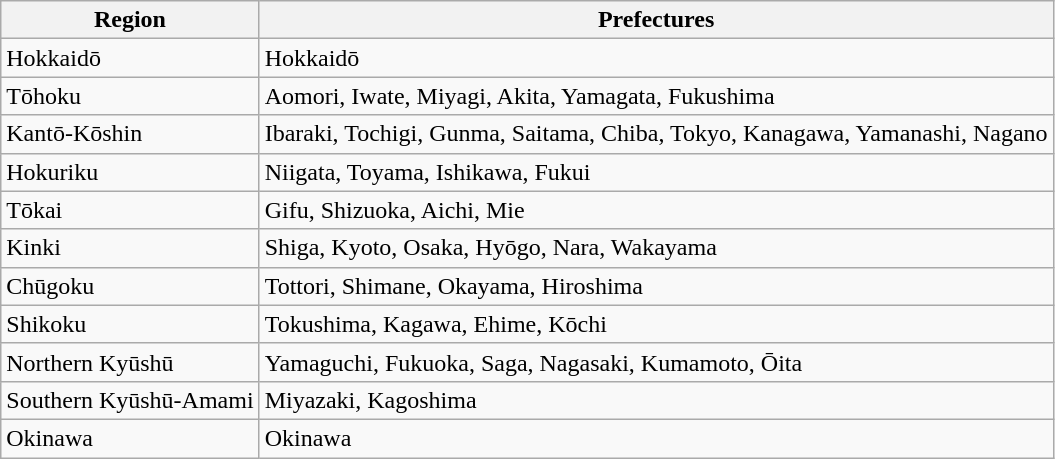<table class="wikitable">
<tr>
<th>Region</th>
<th>Prefectures</th>
</tr>
<tr>
<td>Hokkaidō</td>
<td>Hokkaidō</td>
</tr>
<tr>
<td>Tōhoku</td>
<td>Aomori, Iwate, Miyagi, Akita, Yamagata, Fukushima</td>
</tr>
<tr>
<td>Kantō-Kōshin</td>
<td>Ibaraki, Tochigi, Gunma, Saitama, Chiba, Tokyo, Kanagawa, Yamanashi, Nagano</td>
</tr>
<tr>
<td>Hokuriku</td>
<td>Niigata, Toyama, Ishikawa, Fukui</td>
</tr>
<tr>
<td>Tōkai</td>
<td>Gifu, Shizuoka, Aichi, Mie</td>
</tr>
<tr>
<td>Kinki</td>
<td>Shiga, Kyoto, Osaka, Hyōgo, Nara, Wakayama</td>
</tr>
<tr>
<td>Chūgoku</td>
<td>Tottori, Shimane, Okayama, Hiroshima</td>
</tr>
<tr>
<td>Shikoku</td>
<td>Tokushima, Kagawa, Ehime, Kōchi</td>
</tr>
<tr>
<td>Northern Kyūshū</td>
<td>Yamaguchi, Fukuoka, Saga, Nagasaki, Kumamoto, Ōita</td>
</tr>
<tr>
<td>Southern Kyūshū-Amami</td>
<td>Miyazaki, Kagoshima</td>
</tr>
<tr>
<td>Okinawa</td>
<td>Okinawa</td>
</tr>
</table>
